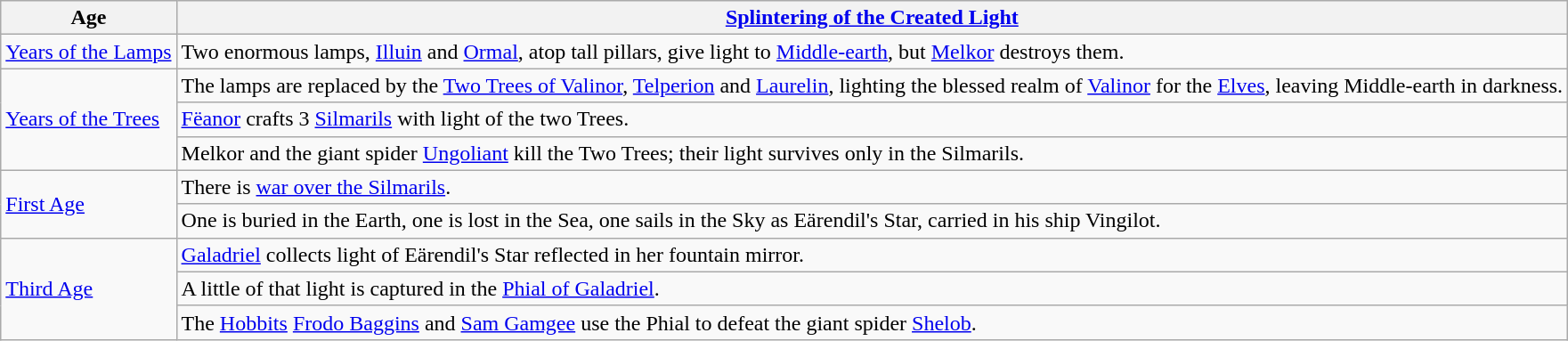<table class="wikitable">
<tr>
<th scope="col">Age</th>
<th scope="col"><a href='#'>Splintering of the Created Light</a></th>
</tr>
<tr>
<td><a href='#'>Years of the Lamps</a></td>
<td>Two enormous lamps, <a href='#'>Illuin</a> and <a href='#'>Ormal</a>, atop tall pillars, give light to <a href='#'>Middle-earth</a>, but <a href='#'>Melkor</a> destroys them.</td>
</tr>
<tr>
<td rowspan="3"><a href='#'>Years of the Trees</a></td>
<td>The lamps are replaced by the <a href='#'>Two Trees of Valinor</a>, <a href='#'>Telperion</a> and <a href='#'>Laurelin</a>, lighting the blessed realm of <a href='#'>Valinor</a> for the <a href='#'>Elves</a>, leaving Middle-earth in darkness.</td>
</tr>
<tr>
<td><a href='#'>Fëanor</a> crafts 3 <a href='#'>Silmarils</a> with light of the two Trees.</td>
</tr>
<tr>
<td>Melkor and the giant spider <a href='#'>Ungoliant</a> kill the Two Trees; their light survives only in the Silmarils.</td>
</tr>
<tr>
<td rowspan="2"><a href='#'>First Age</a></td>
<td>There is <a href='#'>war over the Silmarils</a>.</td>
</tr>
<tr>
<td>One is buried in the Earth, one is lost in the Sea, one sails in the Sky as Eärendil's Star, carried in his ship Vingilot.</td>
</tr>
<tr>
<td rowspan="3"><a href='#'>Third Age</a></td>
<td><a href='#'>Galadriel</a> collects light of Eärendil's Star reflected in her fountain mirror.</td>
</tr>
<tr>
<td>A little of that light is captured in the <a href='#'>Phial of Galadriel</a>.</td>
</tr>
<tr>
<td>The <a href='#'>Hobbits</a> <a href='#'>Frodo Baggins</a> and <a href='#'>Sam Gamgee</a> use the Phial to defeat the giant spider <a href='#'>Shelob</a>.</td>
</tr>
</table>
